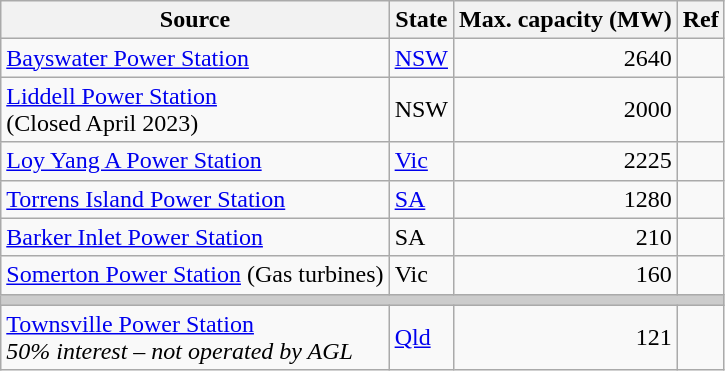<table class="wikitable sortable">
<tr>
<th>Source</th>
<th>State</th>
<th>Max. capacity (MW)</th>
<th>Ref</th>
</tr>
<tr>
<td><a href='#'>Bayswater Power Station</a></td>
<td><a href='#'>NSW</a></td>
<td align="right">2640</td>
<td></td>
</tr>
<tr>
<td><a href='#'>Liddell Power Station</a> <br> (Closed April 2023)</td>
<td>NSW</td>
<td align="right">2000</td>
<td></td>
</tr>
<tr>
<td><a href='#'>Loy Yang A Power Station</a></td>
<td><a href='#'>Vic</a></td>
<td align="right">2225</td>
<td></td>
</tr>
<tr>
<td><a href='#'>Torrens Island Power Station</a></td>
<td><a href='#'>SA</a></td>
<td align="right">1280</td>
<td></td>
</tr>
<tr>
<td><a href='#'>Barker Inlet Power Station</a></td>
<td>SA</td>
<td align="right">210</td>
<td></td>
</tr>
<tr>
<td><a href='#'>Somerton Power Station</a> (Gas turbines)</td>
<td>Vic</td>
<td align="right">160</td>
<td></td>
</tr>
<tr>
<th colspan=4 style="background: #cccccc;"></th>
</tr>
<tr>
<td><a href='#'>Townsville Power Station</a><br><em>50% interest – not operated by AGL</em></td>
<td><a href='#'>Qld</a></td>
<td align="right">121<br></td>
<td></td>
</tr>
</table>
